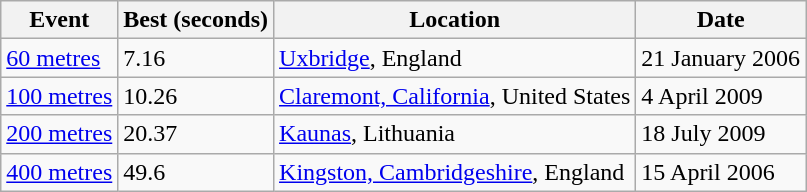<table class="wikitable">
<tr>
<th>Event</th>
<th>Best (seconds)</th>
<th>Location</th>
<th>Date</th>
</tr>
<tr>
<td><a href='#'>60 metres</a></td>
<td>7.16</td>
<td><a href='#'>Uxbridge</a>, England</td>
<td>21 January 2006</td>
</tr>
<tr>
<td><a href='#'>100 metres</a></td>
<td>10.26</td>
<td><a href='#'>Claremont, California</a>, United States</td>
<td>4 April 2009</td>
</tr>
<tr>
<td><a href='#'>200 metres</a></td>
<td>20.37</td>
<td><a href='#'>Kaunas</a>, Lithuania</td>
<td>18 July 2009</td>
</tr>
<tr>
<td><a href='#'>400 metres</a></td>
<td>49.6</td>
<td><a href='#'>Kingston, Cambridgeshire</a>, England</td>
<td>15 April 2006</td>
</tr>
</table>
